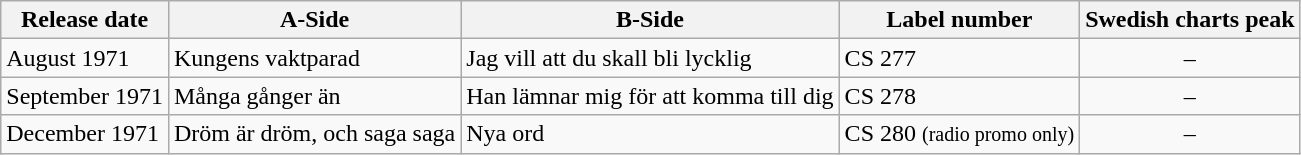<table class="wikitable">
<tr>
<th>Release date</th>
<th>A-Side</th>
<th>B-Side</th>
<th>Label number</th>
<th>Swedish charts peak</th>
</tr>
<tr>
<td>August 1971</td>
<td>Kungens vaktparad</td>
<td>Jag vill att du skall bli lycklig</td>
<td>CS 277</td>
<td style="text-align:center;">–</td>
</tr>
<tr>
<td>September 1971</td>
<td>Många gånger än</td>
<td>Han lämnar mig för att komma till dig</td>
<td>CS 278</td>
<td style="text-align:center;">–</td>
</tr>
<tr>
<td>December 1971</td>
<td>Dröm är dröm, och saga saga</td>
<td>Nya ord</td>
<td>CS 280 <small>(radio promo only)</small></td>
<td style="text-align:center;">–</td>
</tr>
</table>
